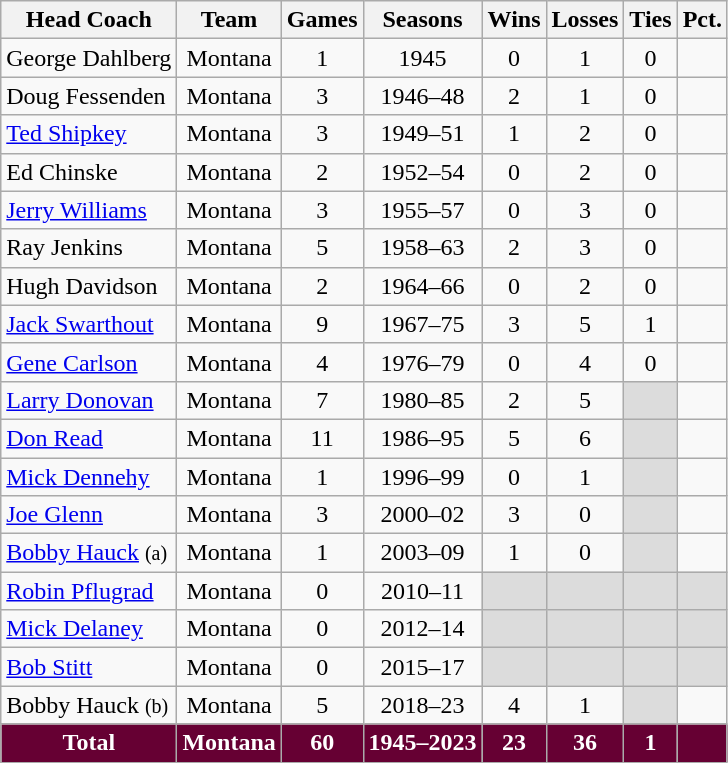<table class="sortable wikitable" style="text-align:center">
<tr>
<th>Head Coach</th>
<th>Team</th>
<th>Games</th>
<th>Seasons</th>
<th>Wins</th>
<th>Losses</th>
<th>Ties</th>
<th>Pct.</th>
</tr>
<tr>
<td align=left>George Dahlberg</td>
<td>Montana</td>
<td>1</td>
<td>1945</td>
<td>0</td>
<td>1</td>
<td>0</td>
<td></td>
</tr>
<tr>
<td align=left>Doug Fessenden</td>
<td>Montana</td>
<td>3</td>
<td>1946–48</td>
<td>2</td>
<td>1</td>
<td>0</td>
<td></td>
</tr>
<tr>
<td align=left><a href='#'>Ted Shipkey</a></td>
<td>Montana</td>
<td>3</td>
<td>1949–51</td>
<td>1</td>
<td>2</td>
<td>0</td>
<td></td>
</tr>
<tr>
<td align=left>Ed Chinske</td>
<td>Montana</td>
<td>2</td>
<td>1952–54</td>
<td>0</td>
<td>2</td>
<td>0</td>
<td></td>
</tr>
<tr>
<td align=left><a href='#'>Jerry Williams</a></td>
<td>Montana</td>
<td>3</td>
<td>1955–57</td>
<td>0</td>
<td>3</td>
<td>0</td>
<td></td>
</tr>
<tr>
<td align=left>Ray Jenkins</td>
<td>Montana</td>
<td>5</td>
<td>1958–63</td>
<td>2</td>
<td>3</td>
<td>0</td>
<td></td>
</tr>
<tr>
<td align=left>Hugh Davidson</td>
<td>Montana</td>
<td>2</td>
<td>1964–66</td>
<td>0</td>
<td>2</td>
<td>0</td>
<td></td>
</tr>
<tr>
<td align=left><a href='#'>Jack Swarthout</a></td>
<td>Montana</td>
<td>9</td>
<td>1967–75</td>
<td>3</td>
<td>5</td>
<td>1</td>
<td></td>
</tr>
<tr>
<td align=left><a href='#'>Gene Carlson</a></td>
<td>Montana</td>
<td>4</td>
<td>1976–79</td>
<td>0</td>
<td>4</td>
<td>0</td>
<td></td>
</tr>
<tr>
<td align=left><a href='#'>Larry Donovan</a></td>
<td>Montana</td>
<td>7</td>
<td>1980–85</td>
<td>2</td>
<td>5</td>
<td style="background:#DCDCDC;"> </td>
<td></td>
</tr>
<tr>
<td align=left><a href='#'>Don Read</a></td>
<td>Montana</td>
<td>11</td>
<td>1986–95</td>
<td>5</td>
<td>6</td>
<td style="background:#DCDCDC;"> </td>
<td></td>
</tr>
<tr>
<td align=left><a href='#'>Mick Dennehy</a></td>
<td>Montana</td>
<td>1</td>
<td>1996–99</td>
<td>0</td>
<td>1</td>
<td style="background:#DCDCDC;"> </td>
<td></td>
</tr>
<tr>
<td align=left><a href='#'>Joe Glenn</a></td>
<td>Montana</td>
<td>3</td>
<td>2000–02</td>
<td>3</td>
<td>0</td>
<td style="background:#DCDCDC;"> </td>
<td> </td>
</tr>
<tr>
<td align=left><a href='#'>Bobby Hauck</a> <small>(a)</small></td>
<td>Montana</td>
<td>1</td>
<td>2003–09</td>
<td>1</td>
<td>0</td>
<td style="background:#DCDCDC;"> </td>
<td> </td>
</tr>
<tr>
<td align=left><a href='#'>Robin Pflugrad</a></td>
<td>Montana</td>
<td>0</td>
<td>2010–11</td>
<td style="background:#DCDCDC;"> </td>
<td style="background:#DCDCDC;"> </td>
<td style="background:#DCDCDC;"> </td>
<td style="background:#DCDCDC;"> </td>
</tr>
<tr>
<td align=left><a href='#'>Mick Delaney</a></td>
<td>Montana</td>
<td>0</td>
<td>2012–14</td>
<td style="background:#DCDCDC;"> </td>
<td style="background:#DCDCDC;"> </td>
<td style="background:#DCDCDC;"> </td>
<td style="background:#DCDCDC;"> </td>
</tr>
<tr>
<td align=left><a href='#'>Bob Stitt</a></td>
<td>Montana</td>
<td>0</td>
<td>2015–17</td>
<td style="background:#DCDCDC;"> </td>
<td style="background:#DCDCDC;"> </td>
<td style="background:#DCDCDC;"> </td>
<td style="background:#DCDCDC;"> </td>
</tr>
<tr>
<td align=left>Bobby Hauck <small>(b)</small></td>
<td>Montana</td>
<td>5</td>
<td>2018–23</td>
<td>4</td>
<td>1</td>
<td style="background:#DCDCDC;"> </td>
<td></td>
</tr>
<tr style="background:#660033;color:white;">
<td><strong>Total</strong></td>
<td><strong>Montana</strong></td>
<td><strong>60</strong></td>
<td><strong>1945–2023</strong></td>
<td><strong>23</strong></td>
<td><strong>36</strong></td>
<td><strong>1</strong></td>
<td><strong></strong></td>
</tr>
</table>
